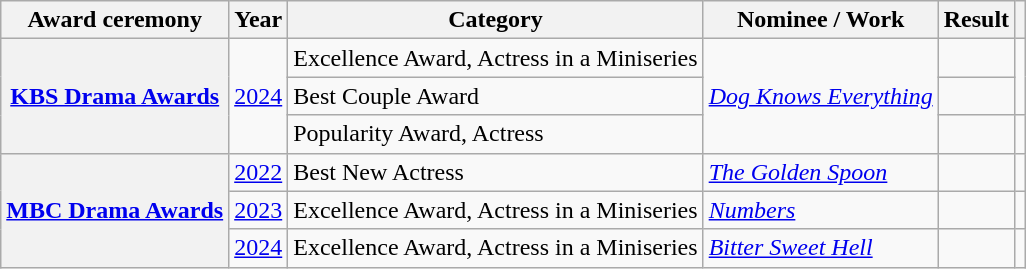<table class="wikitable plainrowheaders sortable">
<tr>
<th scope="col">Award ceremony</th>
<th scope="col">Year</th>
<th scope="col">Category</th>
<th scope="col">Nominee / Work</th>
<th scope="col">Result</th>
<th scope="col" class="unsortable"></th>
</tr>
<tr>
<th scope="row"  rowspan="3"><a href='#'>KBS Drama Awards</a></th>
<td rowspan="3" style="text-align:center"><a href='#'>2024</a></td>
<td>Excellence Award, Actress in a Miniseries</td>
<td rowspan="3"><em><a href='#'>Dog Knows Everything</a></em></td>
<td></td>
<td rowspan="2" style="text-align:center"></td>
</tr>
<tr>
<td>Best Couple Award </td>
<td></td>
</tr>
<tr>
<td>Popularity Award, Actress</td>
<td></td>
<td style="text-align:center"></td>
</tr>
<tr>
<th scope="row"  rowspan="3"><a href='#'>MBC Drama Awards</a></th>
<td style="text-align:center"><a href='#'>2022</a></td>
<td>Best New Actress</td>
<td><em><a href='#'>The Golden Spoon</a></em></td>
<td></td>
<td style="text-align:center"></td>
</tr>
<tr>
<td style="text-align:center"><a href='#'>2023</a></td>
<td>Excellence Award, Actress in a Miniseries</td>
<td><em><a href='#'>Numbers</a></em></td>
<td></td>
<td style="text-align:center"></td>
</tr>
<tr>
<td style="text-align:center"><a href='#'>2024</a></td>
<td>Excellence Award, Actress in a Miniseries</td>
<td><em><a href='#'>Bitter Sweet Hell</a></em></td>
<td></td>
<td style="text-align:center"></td>
</tr>
</table>
